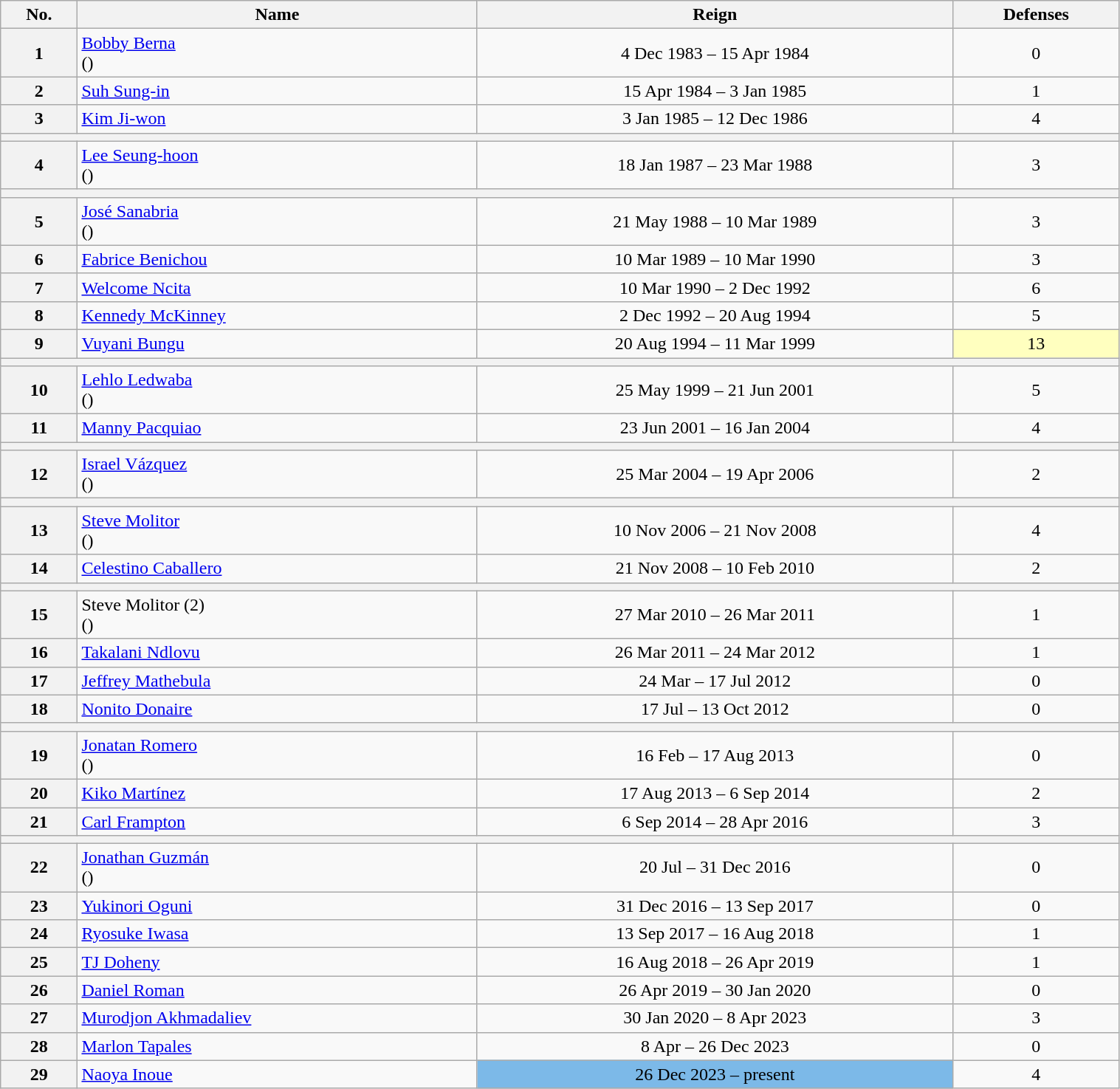<table class="wikitable sortable" style="width:80%;">
<tr>
<th>No.</th>
<th>Name</th>
<th>Reign</th>
<th>Defenses</th>
</tr>
<tr align=center>
<th>1</th>
<td align=left><a href='#'>Bobby Berna</a><br>()</td>
<td>4 Dec 1983 – 15 Apr 1984</td>
<td>0</td>
</tr>
<tr align=center>
<th>2</th>
<td align=left><a href='#'>Suh Sung-in</a></td>
<td>15 Apr 1984 – 3 Jan 1985</td>
<td>1</td>
</tr>
<tr align=center>
<th>3</th>
<td align=left><a href='#'>Kim Ji-won</a></td>
<td>3 Jan 1985 – 12 Dec 1986</td>
<td>4</td>
</tr>
<tr align=center>
<th colspan=4></th>
</tr>
<tr align=center>
<th>4</th>
<td align=left><a href='#'>Lee Seung-hoon</a><br>()</td>
<td>18 Jan 1987 – 23 Mar 1988</td>
<td>3</td>
</tr>
<tr align=center>
<th colspan=34></th>
</tr>
<tr align=center>
<th>5</th>
<td align=left><a href='#'>José Sanabria</a><br>()</td>
<td>21 May 1988 – 10 Mar 1989</td>
<td>3</td>
</tr>
<tr align=center>
<th>6</th>
<td align=left><a href='#'>Fabrice Benichou</a></td>
<td>10 Mar 1989 – 10 Mar 1990</td>
<td>3</td>
</tr>
<tr align=center>
<th>7</th>
<td align=left><a href='#'>Welcome Ncita</a></td>
<td>10 Mar 1990 – 2 Dec 1992</td>
<td>6</td>
</tr>
<tr align=center>
<th>8</th>
<td align=left><a href='#'>Kennedy McKinney</a></td>
<td>2 Dec 1992 – 20 Aug 1994</td>
<td>5</td>
</tr>
<tr align=center>
<th>9</th>
<td align=left><a href='#'>Vuyani Bungu</a></td>
<td>20 Aug 1994 – 11 Mar 1999</td>
<td style="background:#ffffbf;">13</td>
</tr>
<tr align=center>
<th colspan=4></th>
</tr>
<tr align=center>
<th>10</th>
<td align=left><a href='#'>Lehlo Ledwaba</a><br>()</td>
<td>25 May 1999 – 21 Jun 2001</td>
<td>5</td>
</tr>
<tr align=center>
<th>11</th>
<td align=left><a href='#'>Manny Pacquiao</a></td>
<td>23 Jun 2001 – 16 Jan 2004</td>
<td>4</td>
</tr>
<tr align=center>
<th colspan=4></th>
</tr>
<tr align=center>
<th>12</th>
<td align=left><a href='#'>Israel Vázquez</a><br>()</td>
<td>25 Mar 2004 – 19 Apr 2006</td>
<td>2</td>
</tr>
<tr align=center>
<th colspan=4></th>
</tr>
<tr align=center>
<th>13</th>
<td align=left><a href='#'>Steve Molitor</a><br>()</td>
<td>10 Nov 2006 – 21 Nov 2008</td>
<td>4</td>
</tr>
<tr align=center>
<th>14</th>
<td align=left><a href='#'>Celestino Caballero</a></td>
<td>21 Nov 2008 – 10 Feb 2010</td>
<td>2</td>
</tr>
<tr align=center>
<th colspan=4></th>
</tr>
<tr align=center>
<th>15</th>
<td align=left>Steve Molitor (2) <br>()</td>
<td>27 Mar 2010 – 26 Mar 2011</td>
<td>1</td>
</tr>
<tr align=center>
<th>16</th>
<td align=left><a href='#'>Takalani Ndlovu</a></td>
<td>26 Mar 2011 – 24 Mar 2012</td>
<td>1</td>
</tr>
<tr align=center>
<th>17</th>
<td align=left><a href='#'>Jeffrey Mathebula</a></td>
<td>24 Mar – 17 Jul 2012</td>
<td>0</td>
</tr>
<tr align=center>
<th>18</th>
<td align=left><a href='#'>Nonito Donaire</a></td>
<td>17 Jul – 13 Oct 2012</td>
<td>0</td>
</tr>
<tr align=center>
<th colspan=4></th>
</tr>
<tr align=center>
<th>19</th>
<td align=left><a href='#'>Jonatan Romero</a><br>()</td>
<td>16 Feb – 17 Aug 2013</td>
<td>0</td>
</tr>
<tr align=center>
<th>20</th>
<td align=left><a href='#'>Kiko Martínez</a></td>
<td>17 Aug 2013 – 6 Sep 2014</td>
<td>2</td>
</tr>
<tr align=center>
<th>21</th>
<td align=left><a href='#'>Carl Frampton</a></td>
<td>6 Sep 2014 – 28 Apr 2016</td>
<td>3</td>
</tr>
<tr align=center>
<th colspan=4></th>
</tr>
<tr align=center>
<th>22</th>
<td align=left><a href='#'>Jonathan Guzmán</a><br>()</td>
<td>20 Jul – 31 Dec 2016</td>
<td>0</td>
</tr>
<tr align=center>
<th>23</th>
<td align=left><a href='#'>Yukinori Oguni</a></td>
<td>31 Dec 2016 – 13 Sep 2017</td>
<td>0</td>
</tr>
<tr align=center>
<th>24</th>
<td align=left><a href='#'>Ryosuke Iwasa</a></td>
<td>13 Sep 2017 – 16 Aug 2018</td>
<td>1</td>
</tr>
<tr align=center>
<th>25</th>
<td align=left><a href='#'>TJ Doheny</a></td>
<td>16 Aug 2018 – 26 Apr 2019</td>
<td>1</td>
</tr>
<tr align=center>
<th>26</th>
<td align=left><a href='#'>Daniel Roman</a></td>
<td>26 Apr 2019 – 30 Jan 2020</td>
<td>0</td>
</tr>
<tr align=center>
<th>27</th>
<td align=left><a href='#'>Murodjon Akhmadaliev</a></td>
<td>30 Jan 2020 – 8 Apr 2023</td>
<td>3</td>
</tr>
<tr align=center>
<th>28</th>
<td align=left><a href='#'>Marlon Tapales</a></td>
<td>8 Apr – 26 Dec 2023</td>
<td>0</td>
</tr>
<tr align=center>
<th>29</th>
<td align=left><a href='#'>Naoya Inoue</a></td>
<td style="background:#7CB9E8;">26 Dec 2023 – present</td>
<td>4</td>
</tr>
</table>
